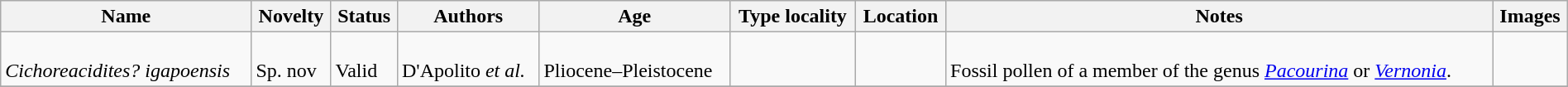<table class="wikitable sortable" align="center" width="100%">
<tr>
<th>Name</th>
<th>Novelty</th>
<th>Status</th>
<th>Authors</th>
<th>Age</th>
<th>Type locality</th>
<th>Location</th>
<th>Notes</th>
<th>Images</th>
</tr>
<tr>
<td><br><em>Cichoreacidites? igapoensis</em></td>
<td><br>Sp. nov</td>
<td><br>Valid</td>
<td><br>D'Apolito <em>et al.</em></td>
<td><br>Pliocene–Pleistocene</td>
<td></td>
<td><br></td>
<td><br>Fossil pollen of a member of the genus <em><a href='#'>Pacourina</a></em> or <em><a href='#'>Vernonia</a></em>.</td>
<td></td>
</tr>
<tr>
</tr>
</table>
